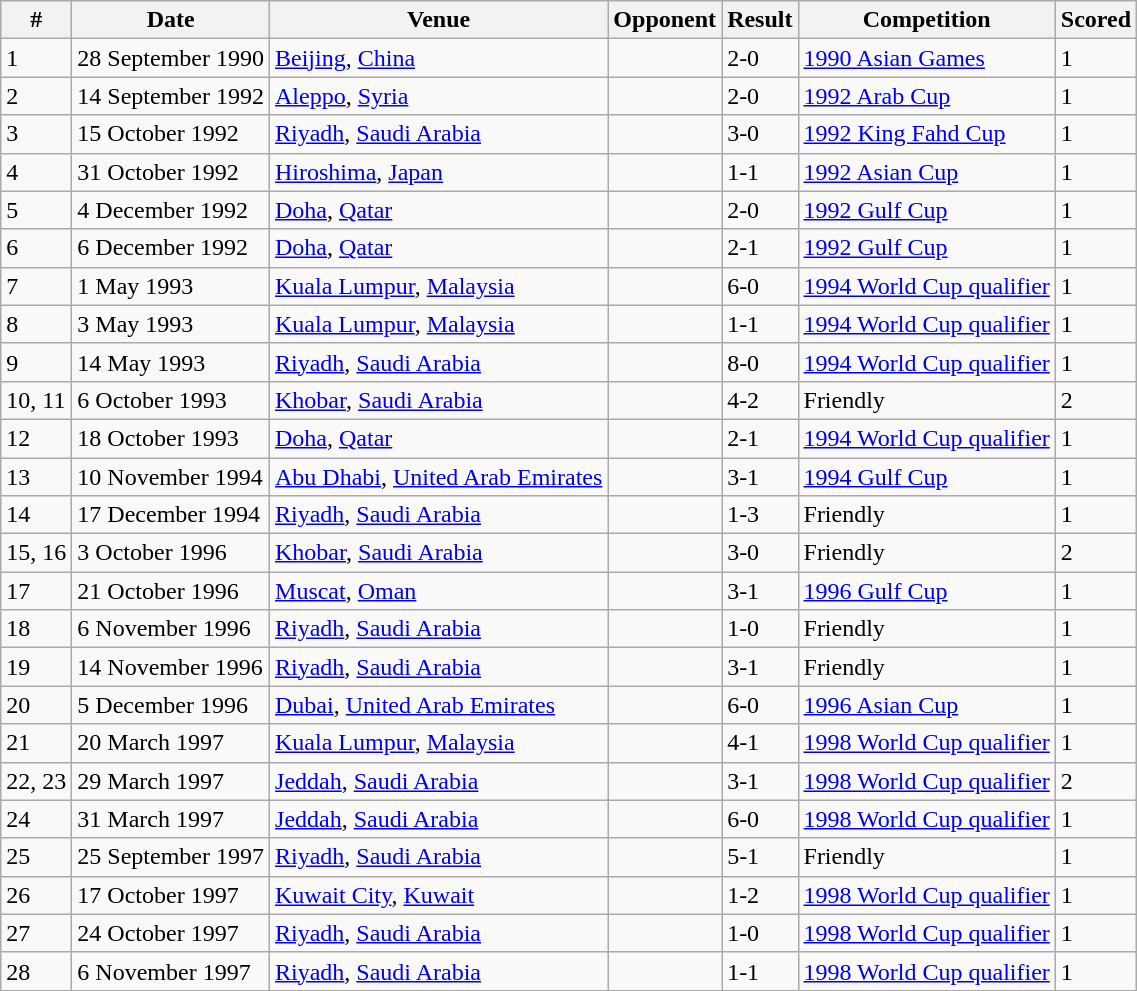<table class="wikitable collapsible collapsed">
<tr>
<th>#</th>
<th>Date</th>
<th>Venue</th>
<th>Opponent</th>
<th>Result</th>
<th>Competition</th>
<th>Scored</th>
</tr>
<tr>
<td>1</td>
<td>28 September 1990</td>
<td><a href='#'>Beijing</a>, <a href='#'>China</a></td>
<td></td>
<td>2-0</td>
<td><a href='#'>1990 Asian Games</a></td>
<td>1</td>
</tr>
<tr>
<td>2</td>
<td>14 September 1992</td>
<td><a href='#'>Aleppo</a>, <a href='#'>Syria</a></td>
<td></td>
<td>2-0</td>
<td><a href='#'>1992 Arab Cup</a></td>
<td>1</td>
</tr>
<tr>
<td>3</td>
<td>15 October 1992</td>
<td><a href='#'>Riyadh</a>, <a href='#'>Saudi Arabia</a></td>
<td></td>
<td>3-0</td>
<td><a href='#'>1992 King Fahd Cup</a></td>
<td>1</td>
</tr>
<tr>
<td>4</td>
<td>31 October 1992</td>
<td><a href='#'>Hiroshima</a>, <a href='#'>Japan</a></td>
<td></td>
<td>1-1</td>
<td><a href='#'>1992 Asian Cup</a></td>
<td>1</td>
</tr>
<tr>
<td>5</td>
<td>4 December 1992</td>
<td><a href='#'>Doha</a>, <a href='#'>Qatar</a></td>
<td></td>
<td>2-0</td>
<td><a href='#'>1992 Gulf Cup</a></td>
<td>1</td>
</tr>
<tr>
<td>6</td>
<td>6 December 1992</td>
<td><a href='#'>Doha</a>, <a href='#'>Qatar</a></td>
<td></td>
<td>2-1</td>
<td><a href='#'>1992 Gulf Cup</a></td>
<td>1</td>
</tr>
<tr>
<td>7</td>
<td>1 May 1993</td>
<td><a href='#'>Kuala Lumpur</a>, <a href='#'>Malaysia</a></td>
<td></td>
<td>6-0</td>
<td><a href='#'>1994 World Cup qualifier</a></td>
<td>1</td>
</tr>
<tr>
<td>8</td>
<td>3 May 1993</td>
<td><a href='#'>Kuala Lumpur</a>, <a href='#'>Malaysia</a></td>
<td></td>
<td>1-1</td>
<td><a href='#'>1994 World Cup qualifier</a></td>
<td>1</td>
</tr>
<tr>
<td>9</td>
<td>14 May 1993</td>
<td><a href='#'>Riyadh</a>, <a href='#'>Saudi Arabia</a></td>
<td></td>
<td>8-0</td>
<td><a href='#'>1994 World Cup qualifier</a></td>
<td>1</td>
</tr>
<tr>
<td>10, 11</td>
<td>6 October 1993</td>
<td><a href='#'>Khobar</a>, <a href='#'>Saudi Arabia</a></td>
<td></td>
<td>4-2</td>
<td>Friendly</td>
<td>2</td>
</tr>
<tr>
<td>12</td>
<td>18 October 1993</td>
<td><a href='#'>Doha</a>, <a href='#'>Qatar</a></td>
<td></td>
<td>2-1</td>
<td><a href='#'>1994 World Cup qualifier</a></td>
<td>1</td>
</tr>
<tr>
<td>13</td>
<td>10 November 1994</td>
<td><a href='#'>Abu Dhabi</a>, <a href='#'>United Arab Emirates</a></td>
<td></td>
<td>3-1</td>
<td><a href='#'>1994 Gulf Cup</a></td>
<td>1</td>
</tr>
<tr>
<td>14</td>
<td>17 December 1994</td>
<td><a href='#'>Riyadh</a>, <a href='#'>Saudi Arabia</a></td>
<td></td>
<td>1-3</td>
<td>Friendly</td>
<td>1</td>
</tr>
<tr>
<td>15, 16</td>
<td>3 October 1996</td>
<td><a href='#'>Khobar</a>, <a href='#'>Saudi Arabia</a></td>
<td></td>
<td>3-0</td>
<td>Friendly</td>
<td>2</td>
</tr>
<tr>
<td>17</td>
<td>21 October 1996</td>
<td><a href='#'>Muscat</a>, <a href='#'>Oman</a></td>
<td></td>
<td>3-1</td>
<td><a href='#'>1996 Gulf Cup</a></td>
<td>1</td>
</tr>
<tr>
<td>18</td>
<td>6 November 1996</td>
<td><a href='#'>Riyadh</a>, <a href='#'>Saudi Arabia</a></td>
<td></td>
<td>1-0</td>
<td>Friendly</td>
<td>1</td>
</tr>
<tr>
<td>19</td>
<td>14 November 1996</td>
<td><a href='#'>Riyadh</a>, <a href='#'>Saudi Arabia</a></td>
<td></td>
<td>3-1</td>
<td>Friendly</td>
<td>1</td>
</tr>
<tr>
<td>20</td>
<td>5 December 1996</td>
<td><a href='#'>Dubai</a>, <a href='#'>United Arab Emirates</a></td>
<td></td>
<td>6-0</td>
<td><a href='#'>1996 Asian Cup</a></td>
<td>1</td>
</tr>
<tr>
<td>21</td>
<td>20 March 1997</td>
<td><a href='#'>Kuala Lumpur</a>, <a href='#'>Malaysia</a></td>
<td></td>
<td>4-1</td>
<td><a href='#'>1998 World Cup qualifier</a></td>
<td>1</td>
</tr>
<tr>
<td>22, 23</td>
<td>29 March 1997</td>
<td><a href='#'>Jeddah</a>, <a href='#'>Saudi Arabia</a></td>
<td></td>
<td>3-1</td>
<td><a href='#'>1998 World Cup qualifier</a></td>
<td>2</td>
</tr>
<tr>
<td>24</td>
<td>31 March 1997</td>
<td><a href='#'>Jeddah</a>, <a href='#'>Saudi Arabia</a></td>
<td></td>
<td>6-0</td>
<td><a href='#'>1998 World Cup qualifier</a></td>
<td>1</td>
</tr>
<tr>
<td>25</td>
<td>25 September 1997</td>
<td><a href='#'>Riyadh</a>, <a href='#'>Saudi Arabia</a></td>
<td></td>
<td>5-1</td>
<td>Friendly</td>
<td>1</td>
</tr>
<tr>
<td>26</td>
<td>17 October 1997</td>
<td><a href='#'>Kuwait City</a>, <a href='#'>Kuwait</a></td>
<td></td>
<td>1-2</td>
<td><a href='#'>1998 World Cup qualifier</a></td>
<td>1</td>
</tr>
<tr>
<td>27</td>
<td>24 October 1997</td>
<td><a href='#'>Riyadh</a>, <a href='#'>Saudi Arabia</a></td>
<td></td>
<td>1-0</td>
<td><a href='#'>1998 World Cup qualifier</a></td>
<td>1</td>
</tr>
<tr>
<td>28</td>
<td>6 November 1997</td>
<td><a href='#'>Riyadh</a>, <a href='#'>Saudi Arabia</a></td>
<td></td>
<td>1-1</td>
<td><a href='#'>1998 World Cup qualifier</a></td>
<td>1</td>
</tr>
</table>
